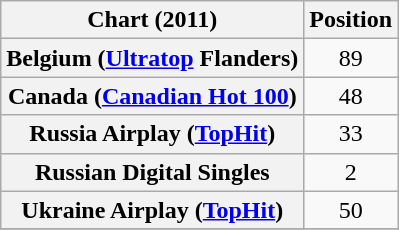<table class="wikitable plainrowheaders sortable" style="text-align:center">
<tr>
<th scope="col">Chart (2011)</th>
<th scope="col">Position</th>
</tr>
<tr>
<th scope="row">Belgium (<a href='#'>Ultratop</a> Flanders)</th>
<td style="text-align:center;">89</td>
</tr>
<tr>
<th scope="row">Canada (<a href='#'>Canadian Hot 100</a>)</th>
<td style="text-align:center;">48</td>
</tr>
<tr>
<th scope="row">Russia Airplay (<a href='#'>TopHit</a>)</th>
<td style="text-align:center;">33</td>
</tr>
<tr>
<th scope="row">Russian Digital Singles</th>
<td style="text-align:center;">2</td>
</tr>
<tr>
<th scope="row">Ukraine Airplay (<a href='#'>TopHit</a>)</th>
<td style="text-align:center;">50</td>
</tr>
<tr>
</tr>
</table>
